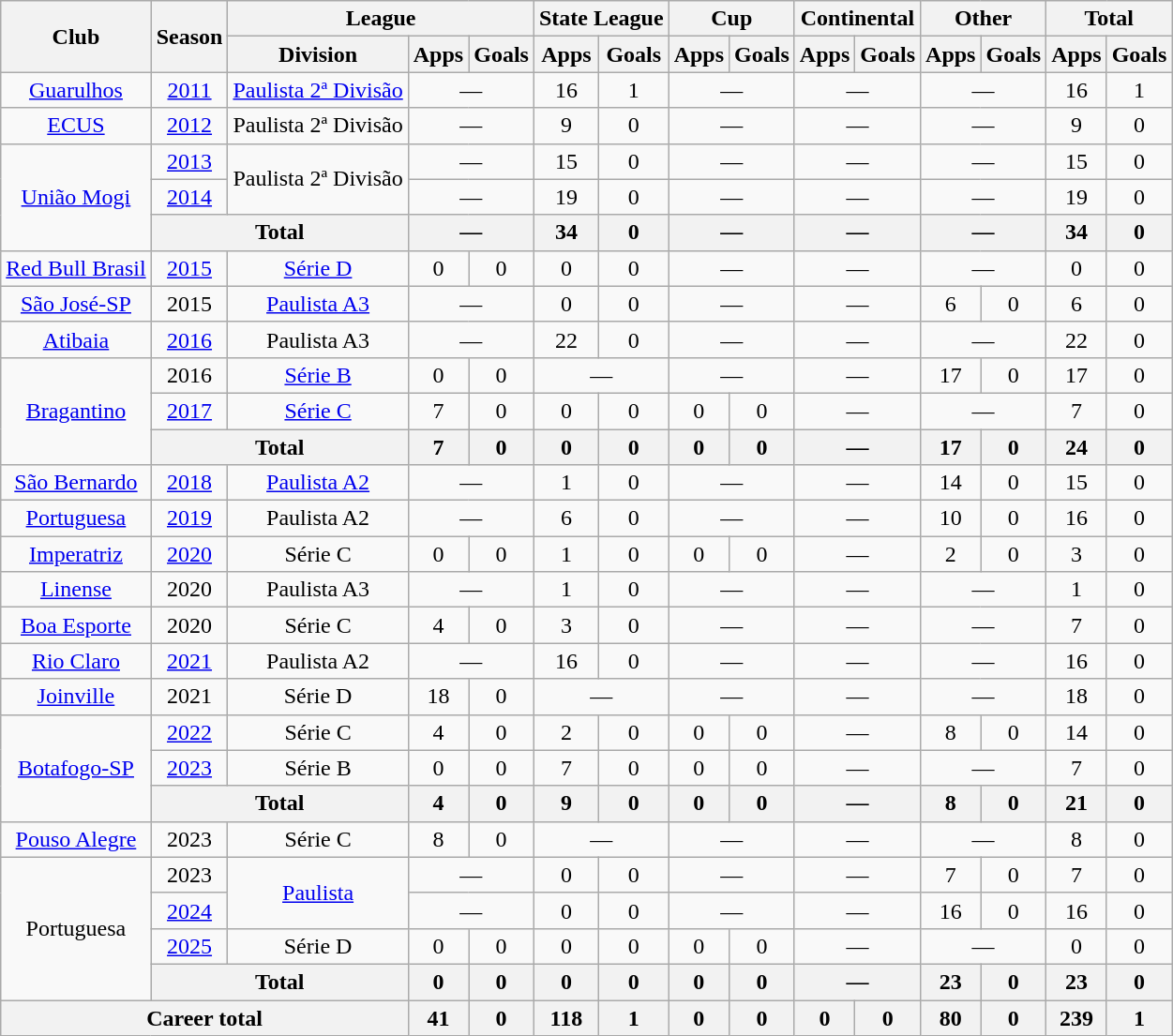<table class="wikitable" style="text-align: center;">
<tr>
<th rowspan="2">Club</th>
<th rowspan="2">Season</th>
<th colspan="3">League</th>
<th colspan="2">State League</th>
<th colspan="2">Cup</th>
<th colspan="2">Continental</th>
<th colspan="2">Other</th>
<th colspan="2">Total</th>
</tr>
<tr>
<th>Division</th>
<th>Apps</th>
<th>Goals</th>
<th>Apps</th>
<th>Goals</th>
<th>Apps</th>
<th>Goals</th>
<th>Apps</th>
<th>Goals</th>
<th>Apps</th>
<th>Goals</th>
<th>Apps</th>
<th>Goals</th>
</tr>
<tr>
<td valign="center"><a href='#'>Guarulhos</a></td>
<td><a href='#'>2011</a></td>
<td><a href='#'>Paulista 2ª Divisão</a></td>
<td colspan="2">—</td>
<td>16</td>
<td>1</td>
<td colspan="2">—</td>
<td colspan="2">—</td>
<td colspan="2">—</td>
<td>16</td>
<td>1</td>
</tr>
<tr>
<td valign="center"><a href='#'>ECUS</a></td>
<td><a href='#'>2012</a></td>
<td>Paulista 2ª Divisão</td>
<td colspan="2">—</td>
<td>9</td>
<td>0</td>
<td colspan="2">—</td>
<td colspan="2">—</td>
<td colspan="2">—</td>
<td>9</td>
<td>0</td>
</tr>
<tr>
<td rowspan="3" valign="center"><a href='#'>União Mogi</a></td>
<td><a href='#'>2013</a></td>
<td rowspan="2">Paulista 2ª Divisão</td>
<td colspan="2">—</td>
<td>15</td>
<td>0</td>
<td colspan="2">—</td>
<td colspan="2">—</td>
<td colspan="2">—</td>
<td>15</td>
<td>0</td>
</tr>
<tr>
<td><a href='#'>2014</a></td>
<td colspan="2">—</td>
<td>19</td>
<td>0</td>
<td colspan="2">—</td>
<td colspan="2">—</td>
<td colspan="2">—</td>
<td>19</td>
<td>0</td>
</tr>
<tr>
<th colspan="2">Total</th>
<th colspan="2">—</th>
<th>34</th>
<th>0</th>
<th colspan="2">—</th>
<th colspan="2">—</th>
<th colspan="2">—</th>
<th>34</th>
<th>0</th>
</tr>
<tr>
<td valign="center"><a href='#'>Red Bull Brasil</a></td>
<td><a href='#'>2015</a></td>
<td><a href='#'>Série D</a></td>
<td>0</td>
<td>0</td>
<td>0</td>
<td>0</td>
<td colspan="2">—</td>
<td colspan="2">—</td>
<td colspan="2">—</td>
<td>0</td>
<td>0</td>
</tr>
<tr>
<td valign="center"><a href='#'>São José-SP</a></td>
<td>2015</td>
<td><a href='#'>Paulista A3</a></td>
<td colspan="2">—</td>
<td>0</td>
<td>0</td>
<td colspan="2">—</td>
<td colspan="2">—</td>
<td>6</td>
<td>0</td>
<td>6</td>
<td>0</td>
</tr>
<tr>
<td valign="center"><a href='#'>Atibaia</a></td>
<td><a href='#'>2016</a></td>
<td>Paulista A3</td>
<td colspan="2">—</td>
<td>22</td>
<td>0</td>
<td colspan="2">—</td>
<td colspan="2">—</td>
<td colspan="2">—</td>
<td>22</td>
<td>0</td>
</tr>
<tr>
<td rowspan="3" valign="center"><a href='#'>Bragantino</a></td>
<td>2016</td>
<td><a href='#'>Série B</a></td>
<td>0</td>
<td>0</td>
<td colspan="2">—</td>
<td colspan="2">—</td>
<td colspan="2">—</td>
<td>17</td>
<td>0</td>
<td>17</td>
<td>0</td>
</tr>
<tr>
<td><a href='#'>2017</a></td>
<td><a href='#'>Série C</a></td>
<td>7</td>
<td>0</td>
<td>0</td>
<td>0</td>
<td>0</td>
<td>0</td>
<td colspan="2">—</td>
<td colspan="2">—</td>
<td>7</td>
<td>0</td>
</tr>
<tr>
<th colspan="2">Total</th>
<th>7</th>
<th>0</th>
<th>0</th>
<th>0</th>
<th>0</th>
<th>0</th>
<th colspan="2">—</th>
<th>17</th>
<th>0</th>
<th>24</th>
<th>0</th>
</tr>
<tr>
<td valign="center"><a href='#'>São Bernardo</a></td>
<td><a href='#'>2018</a></td>
<td><a href='#'>Paulista A2</a></td>
<td colspan="2">—</td>
<td>1</td>
<td>0</td>
<td colspan="2">—</td>
<td colspan="2">—</td>
<td>14</td>
<td>0</td>
<td>15</td>
<td>0</td>
</tr>
<tr>
<td valign="center"><a href='#'>Portuguesa</a></td>
<td><a href='#'>2019</a></td>
<td>Paulista A2</td>
<td colspan="2">—</td>
<td>6</td>
<td>0</td>
<td colspan="2">—</td>
<td colspan="2">—</td>
<td>10</td>
<td>0</td>
<td>16</td>
<td>0</td>
</tr>
<tr>
<td valign="center"><a href='#'>Imperatriz</a></td>
<td><a href='#'>2020</a></td>
<td>Série C</td>
<td>0</td>
<td>0</td>
<td>1</td>
<td>0</td>
<td>0</td>
<td>0</td>
<td colspan="2">—</td>
<td>2</td>
<td>0</td>
<td>3</td>
<td>0</td>
</tr>
<tr>
<td valign="center"><a href='#'>Linense</a></td>
<td>2020</td>
<td>Paulista A3</td>
<td colspan="2">—</td>
<td>1</td>
<td>0</td>
<td colspan="2">—</td>
<td colspan="2">—</td>
<td colspan="2">—</td>
<td>1</td>
<td>0</td>
</tr>
<tr>
<td valign="center"><a href='#'>Boa Esporte</a></td>
<td>2020</td>
<td>Série C</td>
<td>4</td>
<td>0</td>
<td>3</td>
<td>0</td>
<td colspan="2">—</td>
<td colspan="2">—</td>
<td colspan="2">—</td>
<td>7</td>
<td>0</td>
</tr>
<tr>
<td valign="center"><a href='#'>Rio Claro</a></td>
<td><a href='#'>2021</a></td>
<td>Paulista A2</td>
<td colspan="2">—</td>
<td>16</td>
<td>0</td>
<td colspan="2">—</td>
<td colspan="2">—</td>
<td colspan="2">—</td>
<td>16</td>
<td>0</td>
</tr>
<tr>
<td valign="center"><a href='#'>Joinville</a></td>
<td>2021</td>
<td>Série D</td>
<td>18</td>
<td>0</td>
<td colspan="2">—</td>
<td colspan="2">—</td>
<td colspan="2">—</td>
<td colspan="2">—</td>
<td>18</td>
<td>0</td>
</tr>
<tr>
<td rowspan="3" valign="center"><a href='#'>Botafogo-SP</a></td>
<td><a href='#'>2022</a></td>
<td>Série C</td>
<td>4</td>
<td>0</td>
<td>2</td>
<td>0</td>
<td>0</td>
<td>0</td>
<td colspan="2">—</td>
<td>8</td>
<td>0</td>
<td>14</td>
<td>0</td>
</tr>
<tr>
<td><a href='#'>2023</a></td>
<td>Série B</td>
<td>0</td>
<td>0</td>
<td>7</td>
<td>0</td>
<td>0</td>
<td>0</td>
<td colspan="2">—</td>
<td colspan="2">—</td>
<td>7</td>
<td>0</td>
</tr>
<tr>
<th colspan="2">Total</th>
<th>4</th>
<th>0</th>
<th>9</th>
<th>0</th>
<th>0</th>
<th>0</th>
<th colspan="2">—</th>
<th>8</th>
<th>0</th>
<th>21</th>
<th>0</th>
</tr>
<tr>
<td valign="center"><a href='#'>Pouso Alegre</a></td>
<td>2023</td>
<td>Série C</td>
<td>8</td>
<td>0</td>
<td colspan="2">—</td>
<td colspan="2">—</td>
<td colspan="2">—</td>
<td colspan="2">—</td>
<td>8</td>
<td>0</td>
</tr>
<tr>
<td rowspan="4" valign="center">Portuguesa</td>
<td>2023</td>
<td rowspan="2"><a href='#'>Paulista</a></td>
<td colspan="2">—</td>
<td>0</td>
<td>0</td>
<td colspan="2">—</td>
<td colspan="2">—</td>
<td>7</td>
<td>0</td>
<td>7</td>
<td>0</td>
</tr>
<tr>
<td><a href='#'>2024</a></td>
<td colspan="2">—</td>
<td>0</td>
<td>0</td>
<td colspan="2">—</td>
<td colspan="2">—</td>
<td>16</td>
<td>0</td>
<td>16</td>
<td>0</td>
</tr>
<tr>
<td><a href='#'>2025</a></td>
<td>Série D</td>
<td>0</td>
<td>0</td>
<td>0</td>
<td>0</td>
<td>0</td>
<td>0</td>
<td colspan="2">—</td>
<td colspan="2">—</td>
<td>0</td>
<td>0</td>
</tr>
<tr>
<th colspan="2">Total</th>
<th>0</th>
<th>0</th>
<th>0</th>
<th>0</th>
<th>0</th>
<th>0</th>
<th colspan="2">—</th>
<th>23</th>
<th>0</th>
<th>23</th>
<th>0</th>
</tr>
<tr>
<th colspan="3"><strong>Career total</strong></th>
<th>41</th>
<th>0</th>
<th>118</th>
<th>1</th>
<th>0</th>
<th>0</th>
<th>0</th>
<th>0</th>
<th>80</th>
<th>0</th>
<th>239</th>
<th>1</th>
</tr>
</table>
